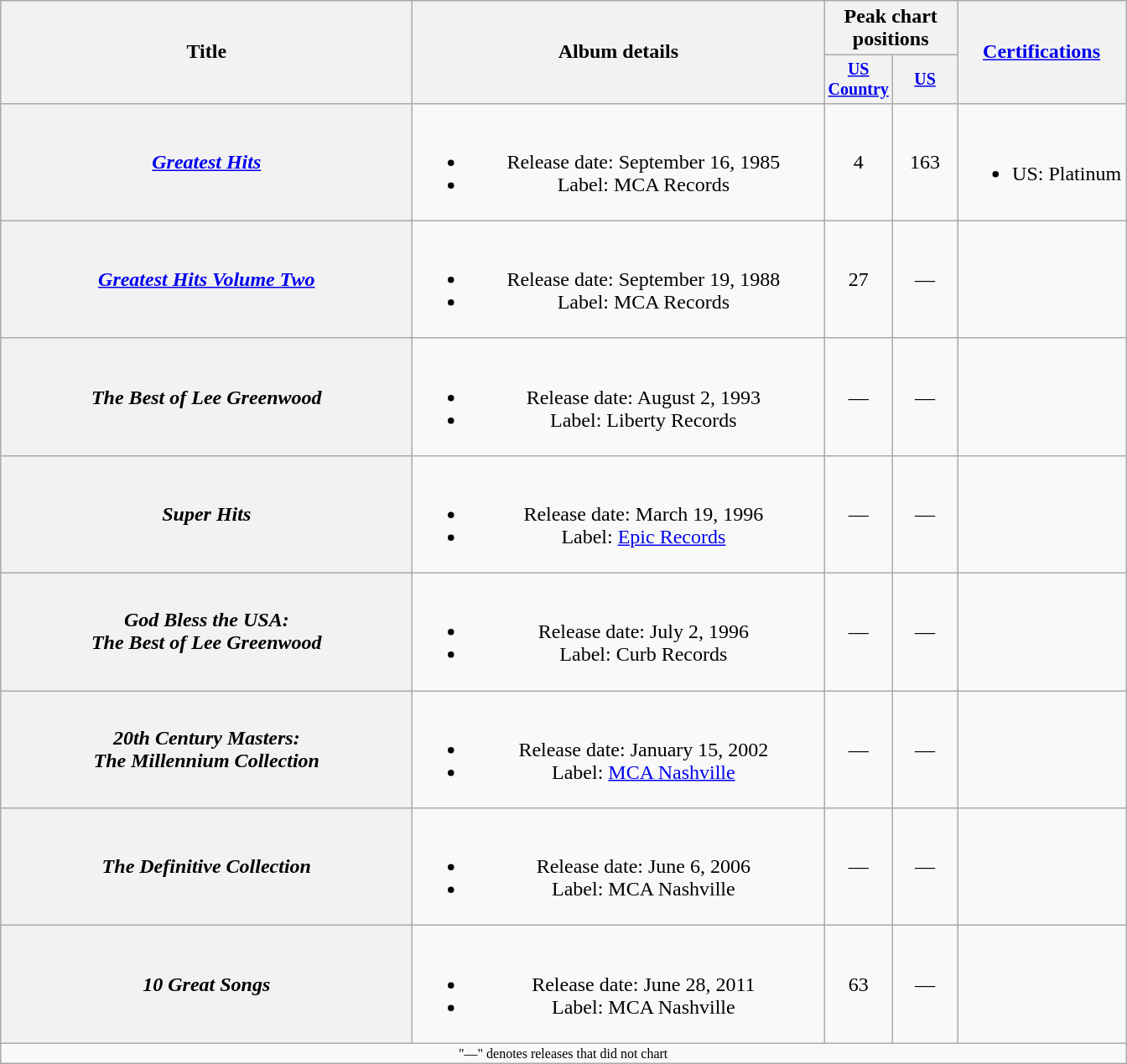<table class="wikitable plainrowheaders" style="text-align:center;">
<tr>
<th rowspan="2" style="width:20em;">Title</th>
<th rowspan="2" style="width:20em;">Album details</th>
<th colspan="2">Peak chart<br>positions</th>
<th rowspan="2"><a href='#'>Certifications</a></th>
</tr>
<tr style="font-size:smaller;">
<th width="45"><a href='#'>US Country</a><br></th>
<th width="45"><a href='#'>US</a><br></th>
</tr>
<tr>
<th scope="row"><em><a href='#'>Greatest Hits</a></em></th>
<td><br><ul><li>Release date: September 16, 1985</li><li>Label: MCA Records</li></ul></td>
<td>4</td>
<td>163</td>
<td align="left"><br><ul><li>US: Platinum</li></ul></td>
</tr>
<tr>
<th scope="row"><em><a href='#'>Greatest Hits Volume Two</a></em></th>
<td><br><ul><li>Release date: September 19, 1988</li><li>Label: MCA Records</li></ul></td>
<td>27</td>
<td>—</td>
<td></td>
</tr>
<tr>
<th scope="row"><em>The Best of Lee Greenwood</em></th>
<td><br><ul><li>Release date: August 2, 1993</li><li>Label: Liberty Records</li></ul></td>
<td>—</td>
<td>—</td>
<td></td>
</tr>
<tr>
<th scope="row"><em>Super Hits</em></th>
<td><br><ul><li>Release date: March 19, 1996</li><li>Label: <a href='#'>Epic Records</a></li></ul></td>
<td>—</td>
<td>—</td>
<td></td>
</tr>
<tr>
<th scope="row"><em>God Bless the USA:<br>The Best of Lee Greenwood</em></th>
<td><br><ul><li>Release date: July 2, 1996</li><li>Label: Curb Records</li></ul></td>
<td>—</td>
<td>—</td>
<td></td>
</tr>
<tr>
<th scope="row"><em>20th Century Masters:<br>The Millennium Collection</em></th>
<td><br><ul><li>Release date: January 15, 2002</li><li>Label: <a href='#'>MCA Nashville</a></li></ul></td>
<td>—</td>
<td>—</td>
<td></td>
</tr>
<tr>
<th scope="row"><em>The Definitive Collection</em></th>
<td><br><ul><li>Release date: June 6, 2006</li><li>Label: MCA Nashville</li></ul></td>
<td>—</td>
<td>—</td>
<td></td>
</tr>
<tr>
<th scope="row"><em>10 Great Songs</em></th>
<td><br><ul><li>Release date: June 28, 2011</li><li>Label: MCA Nashville</li></ul></td>
<td>63</td>
<td>—</td>
<td></td>
</tr>
<tr>
<td colspan="5" style="font-size:8pt">"—" denotes releases that did not chart</td>
</tr>
</table>
